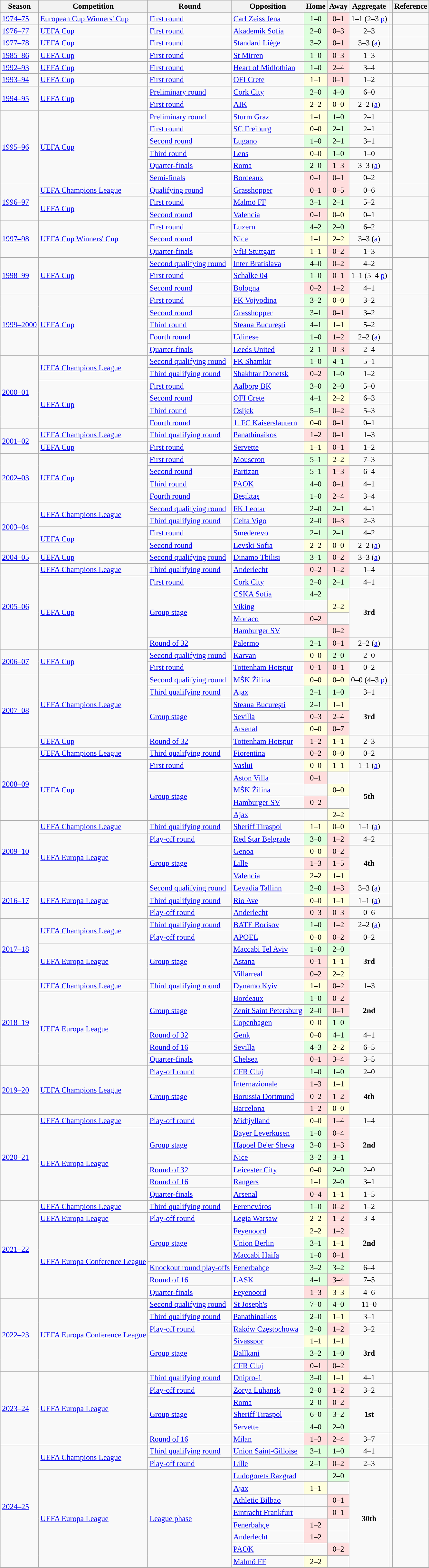<table class="wikitable" style="text-align:left">
<tr>
<th>Season</th>
<th>Competition</th>
<th>Round</th>
<th>Opposition</th>
<th>Home</th>
<th>Away</th>
<th>Aggregate</th>
<th></th>
<th>Reference</th>
</tr>
<tr>
<td><a href='#'>1974–75</a></td>
<td><a href='#'>European Cup Winners' Cup</a></td>
<td><a href='#'>First round</a></td>
<td> <a href='#'>Carl Zeiss Jena</a></td>
<td style="text-align:center; background:#dfd;">1–0</td>
<td style="text-align:center; background:#fdd;">0–1</td>
<td style="text-align:center;">1–1 (2–3 <a href='#'>p</a>)</td>
<td></td>
<td style="text-align:center;"></td>
</tr>
<tr>
<td><a href='#'>1976–77</a></td>
<td><a href='#'>UEFA Cup</a></td>
<td><a href='#'>First round</a></td>
<td> <a href='#'>Akademik Sofia</a></td>
<td style="text-align:center; background:#dfd;">2–0</td>
<td style="text-align:center; background:#fdd;">0–3 </td>
<td style="text-align:center;">2–3</td>
<td></td>
<td style="text-align:center;"></td>
</tr>
<tr>
<td><a href='#'>1977–78</a></td>
<td><a href='#'>UEFA Cup</a></td>
<td><a href='#'>First round</a></td>
<td> <a href='#'>Standard Liège</a></td>
<td style="text-align:center; background:#dfd;">3–2</td>
<td style="text-align:center; background:#fdd;">0–1</td>
<td style="text-align:center;">3–3 (<a href='#'>a</a>)</td>
<td></td>
<td style="text-align:center;"></td>
</tr>
<tr>
<td><a href='#'>1985–86</a></td>
<td><a href='#'>UEFA Cup</a></td>
<td><a href='#'>First round</a></td>
<td> <a href='#'>St Mirren</a></td>
<td style="text-align:center; background:#dfd;">1–0</td>
<td style="text-align:center; background:#fdd;">0–3 </td>
<td style="text-align:center;">1–3</td>
<td></td>
<td style="text-align:center;"></td>
</tr>
<tr>
<td><a href='#'>1992–93</a></td>
<td><a href='#'>UEFA Cup</a></td>
<td><a href='#'>First round</a></td>
<td> <a href='#'>Heart of Midlothian</a></td>
<td style="text-align:center; background:#dfd;">1–0</td>
<td style="text-align:center; background:#fdd;">2–4</td>
<td style="text-align:center;">3–4</td>
<td></td>
<td style="text-align:center;"></td>
</tr>
<tr>
<td><a href='#'>1993–94</a></td>
<td><a href='#'>UEFA Cup</a></td>
<td><a href='#'>First round</a></td>
<td> <a href='#'>OFI Crete</a></td>
<td style="text-align:center; background:#ffd;">1–1</td>
<td style="text-align:center; background:#fdd;">0–1</td>
<td style="text-align:center;">1–2</td>
<td></td>
<td style="text-align:center;"></td>
</tr>
<tr>
<td rowspan="2"><a href='#'>1994–95</a></td>
<td rowspan="2"><a href='#'>UEFA Cup</a></td>
<td><a href='#'>Preliminary round</a></td>
<td> <a href='#'>Cork City</a></td>
<td style="text-align:center; background:#dfd;">2–0</td>
<td style="text-align:center; background:#dfd;">4–0</td>
<td style="text-align:center;">6–0</td>
<td></td>
<td rowspan="2" style="text-align:center;"></td>
</tr>
<tr>
<td><a href='#'>First round</a></td>
<td> <a href='#'>AIK</a></td>
<td style="text-align:center; background:#ffd;">2–2</td>
<td style="text-align:center; background:#ffd;">0–0</td>
<td style="text-align:center;">2–2 (<a href='#'>a</a>)</td>
<td></td>
</tr>
<tr>
<td rowspan="6"><a href='#'>1995–96</a></td>
<td rowspan="6"><a href='#'>UEFA Cup</a></td>
<td><a href='#'>Preliminary round</a></td>
<td> <a href='#'>Sturm Graz</a></td>
<td style="text-align:center; background:#ffd;">1–1</td>
<td style="text-align:center; background:#dfd;">1–0</td>
<td style="text-align:center;">2–1</td>
<td></td>
<td rowspan="6" style="text-align:center;"></td>
</tr>
<tr>
<td><a href='#'>First round</a></td>
<td> <a href='#'>SC Freiburg</a></td>
<td style="text-align:center; background:#ffd;">0–0</td>
<td style="text-align:center; background:#dfd;">2–1</td>
<td style="text-align:center;">2–1</td>
<td></td>
</tr>
<tr>
<td><a href='#'>Second round</a></td>
<td> <a href='#'>Lugano</a></td>
<td style="text-align:center; background:#dfd;">1–0</td>
<td style="text-align:center; background:#dfd;">2–1</td>
<td style="text-align:center;">3–1</td>
<td></td>
</tr>
<tr>
<td><a href='#'>Third round</a></td>
<td> <a href='#'>Lens</a></td>
<td style="text-align:center; background:#ffd;">0–0</td>
<td style="text-align:center; background:#dfd;">1–0 </td>
<td style="text-align:center;">1–0</td>
<td></td>
</tr>
<tr>
<td><a href='#'>Quarter-finals</a></td>
<td> <a href='#'>Roma</a></td>
<td style="text-align:center; background:#dfd;">2–0</td>
<td style="text-align:center; background:#fdd;">1–3 </td>
<td style="text-align:center;">3–3 (<a href='#'>a</a>)</td>
<td></td>
</tr>
<tr>
<td><a href='#'>Semi-finals</a></td>
<td> <a href='#'>Bordeaux</a></td>
<td style="text-align:center; background:#fdd;">0–1</td>
<td style="text-align:center; background:#fdd;">0–1</td>
<td style="text-align:center;">0–2</td>
<td></td>
</tr>
<tr>
<td rowspan="3"><a href='#'>1996–97</a></td>
<td><a href='#'>UEFA Champions League</a></td>
<td><a href='#'>Qualifying round</a></td>
<td> <a href='#'>Grasshopper</a></td>
<td style="text-align:center; background:#fdd;">0–1</td>
<td style="text-align:center; background:#fdd;">0–5</td>
<td style="text-align:center;">0–6</td>
<td></td>
<td style="text-align:center;"></td>
</tr>
<tr>
<td rowspan="2"><a href='#'>UEFA Cup</a></td>
<td><a href='#'>First round</a></td>
<td> <a href='#'>Malmö FF</a></td>
<td style="text-align:center; background:#dfd;">3–1</td>
<td style="text-align:center; background:#dfd;">2–1</td>
<td style="text-align:center;">5–2</td>
<td></td>
<td rowspan="2" style="text-align:center;"></td>
</tr>
<tr>
<td><a href='#'>Second round</a></td>
<td> <a href='#'>Valencia</a></td>
<td style="text-align:center; background:#fdd;">0–1</td>
<td style="text-align:center; background:#ffd;">0–0</td>
<td style="text-align:center;">0–1</td>
<td></td>
</tr>
<tr>
<td rowspan="3"><a href='#'>1997–98</a></td>
<td rowspan="3"><a href='#'>UEFA Cup Winners' Cup</a></td>
<td><a href='#'>First round</a></td>
<td> <a href='#'>Luzern</a></td>
<td style="text-align:center; background:#dfd;">4–2</td>
<td style="text-align:center; background:#dfd;">2–0</td>
<td style="text-align:center;">6–2</td>
<td></td>
<td rowspan="3" style="text-align:center;"></td>
</tr>
<tr>
<td><a href='#'>Second round</a></td>
<td> <a href='#'>Nice</a></td>
<td style="text-align:center; background:#ffd;">1–1</td>
<td style="text-align:center; background:#ffd;">2–2</td>
<td style="text-align:center;">3–3 (<a href='#'>a</a>)</td>
<td></td>
</tr>
<tr>
<td><a href='#'>Quarter-finals</a></td>
<td> <a href='#'>VfB Stuttgart</a></td>
<td style="text-align:center; background:#ffd;">1–1</td>
<td style="text-align:center; background:#fdd;">0–2</td>
<td style="text-align:center;">1–3</td>
<td></td>
</tr>
<tr>
<td rowspan="3"><a href='#'>1998–99</a></td>
<td rowspan="3"><a href='#'>UEFA Cup</a></td>
<td><a href='#'>Second qualifying round</a></td>
<td> <a href='#'>Inter Bratislava</a></td>
<td style="text-align:center; background:#dfd;">4–0</td>
<td style="text-align:center; background:#fdd;">0–2</td>
<td style="text-align:center;">4–2</td>
<td></td>
<td rowspan="3" style="text-align:center;"></td>
</tr>
<tr>
<td><a href='#'>First round</a></td>
<td> <a href='#'>Schalke 04</a></td>
<td style="text-align:center; background:#dfd;">1–0 </td>
<td style="text-align:center; background:#fdd;">0–1</td>
<td style="text-align:center;">1–1 (5–4 <a href='#'>p</a>)</td>
<td></td>
</tr>
<tr>
<td><a href='#'>Second round</a></td>
<td> <a href='#'>Bologna</a></td>
<td style="text-align:center; background:#fdd;">0–2</td>
<td style="text-align:center; background:#fdd;">1–2</td>
<td style="text-align:center;">4–1</td>
<td></td>
</tr>
<tr>
<td rowspan="5"><a href='#'>1999–2000</a></td>
<td rowspan="5"><a href='#'>UEFA Cup</a></td>
<td><a href='#'>First round</a></td>
<td> <a href='#'>FK Vojvodina</a></td>
<td style="text-align:center; background:#dfd;">3–2</td>
<td style="text-align:center; background:#ffd;">0–0</td>
<td style="text-align:center;">3–2</td>
<td></td>
<td rowspan="5" style="text-align:center;"></td>
</tr>
<tr>
<td><a href='#'>Second round</a></td>
<td> <a href='#'>Grasshopper</a></td>
<td style="text-align:center; background:#dfd;">3–1</td>
<td style="text-align:center; background:#fdd;">0–1</td>
<td style="text-align:center;">3–2</td>
<td></td>
</tr>
<tr>
<td><a href='#'>Third round</a></td>
<td> <a href='#'>Steaua București</a></td>
<td style="text-align:center; background:#dfd;">4–1</td>
<td style="text-align:center; background:#ffd;">1–1</td>
<td style="text-align:center;">5–2</td>
<td></td>
</tr>
<tr>
<td><a href='#'>Fourth round</a></td>
<td> <a href='#'>Udinese</a></td>
<td style="text-align:center; background:#dfd;">1–0</td>
<td style="text-align:center; background:#fdd;">1–2</td>
<td style="text-align:center;">2–2 (<a href='#'>a</a>)</td>
<td></td>
</tr>
<tr>
<td><a href='#'>Quarter-finals</a></td>
<td> <a href='#'>Leeds United</a></td>
<td style="text-align:center; background:#dfd;">2–1</td>
<td style="text-align:center; background:#fdd;">0–3</td>
<td style="text-align:center;">2–4</td>
<td></td>
</tr>
<tr>
<td rowspan="6"><a href='#'>2000–01</a></td>
<td rowspan="2"><a href='#'>UEFA Champions League</a></td>
<td><a href='#'>Second qualifying round</a></td>
<td> <a href='#'>FK Shamkir</a></td>
<td style="text-align:center; background:#dfd;">1–0</td>
<td style="text-align:center; background:#dfd;">4–1</td>
<td style="text-align:center;">5–1</td>
<td></td>
<td rowspan="2" style="text-align:center;"></td>
</tr>
<tr>
<td><a href='#'>Third qualifying round</a></td>
<td> <a href='#'>Shakhtar Donetsk</a></td>
<td style="text-align:center; background:#fdd;">0–2 </td>
<td style="text-align:center; background:#dfd;">1–0</td>
<td style="text-align:center;">1–2</td>
<td></td>
</tr>
<tr>
<td rowspan="4"><a href='#'>UEFA Cup</a></td>
<td><a href='#'>First round</a></td>
<td> <a href='#'>Aalborg BK</a></td>
<td style="text-align:center; background:#dfd;">3–0</td>
<td style="text-align:center; background:#dfd;">2–0</td>
<td style="text-align:center;">5–0</td>
<td></td>
<td rowspan="4" style="text-align:center;"></td>
</tr>
<tr>
<td><a href='#'>Second round</a></td>
<td> <a href='#'>OFI Crete</a></td>
<td style="text-align:center; background:#dfd;">4–1</td>
<td style="text-align:center; background:#ffd;">2–2</td>
<td style="text-align:center;">6–3</td>
<td></td>
</tr>
<tr>
<td><a href='#'>Third round</a></td>
<td> <a href='#'>Osijek</a></td>
<td style="text-align:center; background:#dfd;">5–1</td>
<td style="text-align:center; background:#fdd;">0–2</td>
<td style="text-align:center;">5–3</td>
<td></td>
</tr>
<tr>
<td><a href='#'>Fourth round</a></td>
<td> <a href='#'>1. FC Kaiserslautern</a></td>
<td style="text-align:center; background:#ffd;">0–0</td>
<td style="text-align:center; background:#fdd;">0–1</td>
<td style="text-align:center;">0–1</td>
<td></td>
</tr>
<tr>
<td rowspan="2"><a href='#'>2001–02</a></td>
<td><a href='#'>UEFA Champions League</a></td>
<td><a href='#'>Third qualifying round</a></td>
<td> <a href='#'>Panathinaikos</a></td>
<td style="text-align:center; background:#fdd;">1–2</td>
<td style="text-align:center; background:#fdd;">0–1</td>
<td style="text-align:center;">1–3</td>
<td></td>
<td style="text-align:center;"></td>
</tr>
<tr>
<td><a href='#'>UEFA Cup</a></td>
<td><a href='#'>First round</a></td>
<td> <a href='#'>Servette</a></td>
<td style="text-align:center; background:#ffd;">1–1</td>
<td style="text-align:center; background:#fdd;">0–1</td>
<td style="text-align:center;">1–2</td>
<td></td>
<td style="text-align:center;"></td>
</tr>
<tr>
<td rowspan="4"><a href='#'>2002–03</a></td>
<td rowspan="4"><a href='#'>UEFA Cup</a></td>
<td><a href='#'>First round</a></td>
<td> <a href='#'>Mouscron</a></td>
<td style="text-align:center; background:#dfd;">5–1</td>
<td style="text-align:center; background:#ffd;">2–2</td>
<td style="text-align:center;">7–3</td>
<td></td>
<td rowspan="4" style="text-align:center;"></td>
</tr>
<tr>
<td><a href='#'>Second round</a></td>
<td> <a href='#'>Partizan</a></td>
<td style="text-align:center; background:#dfd;">5–1 </td>
<td style="text-align:center; background:#fdd;">1–3</td>
<td style="text-align:center;">6–4</td>
<td></td>
</tr>
<tr>
<td><a href='#'>Third round</a></td>
<td> <a href='#'>PAOK</a></td>
<td style="text-align:center; background:#dfd;">4–0</td>
<td style="text-align:center; background:#fdd;">0–1</td>
<td style="text-align:center;">4–1</td>
<td></td>
</tr>
<tr>
<td><a href='#'>Fourth round</a></td>
<td> <a href='#'>Beşiktaş</a></td>
<td style="text-align:center; background:#dfd;">1–0</td>
<td style="text-align:center; background:#fdd;">2–4</td>
<td style="text-align:center;">3–4</td>
<td></td>
</tr>
<tr>
<td rowspan="4"><a href='#'>2003–04</a></td>
<td rowspan="2"><a href='#'>UEFA Champions League</a></td>
<td><a href='#'>Second qualifying round</a></td>
<td> <a href='#'>FK Leotar</a></td>
<td style="text-align:center; background:#dfd;">2–0</td>
<td style="text-align:center; background:#dfd;">2–1</td>
<td style="text-align:center;">4–1</td>
<td></td>
<td rowspan="2" style="text-align:center;"></td>
</tr>
<tr>
<td><a href='#'>Third qualifying round</a></td>
<td> <a href='#'>Celta Vigo</a></td>
<td style="text-align:center; background:#dfd;">2–0</td>
<td style="text-align:center; background:#fdd;">0–3</td>
<td style="text-align:center;">2–3</td>
<td></td>
</tr>
<tr>
<td rowspan="2"><a href='#'>UEFA Cup</a></td>
<td><a href='#'>First round</a></td>
<td> <a href='#'>Smederevo</a></td>
<td style="text-align:center; background:#dfd;">2–1</td>
<td style="text-align:center; background:#dfd;">2–1</td>
<td style="text-align:center;">4–2</td>
<td></td>
<td rowspan="2" style="text-align:center;"></td>
</tr>
<tr>
<td><a href='#'>Second round</a></td>
<td> <a href='#'>Levski Sofia</a></td>
<td style="text-align:center; background:#ffd;">2–2</td>
<td style="text-align:center; background:#ffd;">0–0</td>
<td style="text-align:center;">2–2 (<a href='#'>a</a>)</td>
<td></td>
</tr>
<tr>
<td><a href='#'>2004–05</a></td>
<td><a href='#'>UEFA Cup</a></td>
<td><a href='#'>Second qualifying round</a></td>
<td> <a href='#'>Dinamo Tbilisi</a></td>
<td style="text-align:center; background:#dfd;">3–1</td>
<td style="text-align:center; background:#fdd;">0–2</td>
<td style="text-align:center;">3–3 (<a href='#'>a</a>)</td>
<td></td>
<td style="text-align:center;"></td>
</tr>
<tr>
<td rowspan="7"><a href='#'>2005–06</a></td>
<td><a href='#'>UEFA Champions League</a></td>
<td><a href='#'>Third qualifying round</a></td>
<td> <a href='#'>Anderlecht</a></td>
<td style="text-align:center; background:#fdd;">0–2</td>
<td style="text-align:center; background:#fdd;">1–2</td>
<td style="text-align:center;">1–4</td>
<td></td>
<td style="text-align:center;"></td>
</tr>
<tr>
<td rowspan="6"><a href='#'>UEFA Cup</a></td>
<td><a href='#'>First round</a></td>
<td> <a href='#'>Cork City</a></td>
<td style="text-align:center; background:#dfd;">2–0</td>
<td style="text-align:center; background:#dfd;">2–1</td>
<td style="text-align:center;">4–1</td>
<td></td>
<td rowspan="6" style="text-align:center;"></td>
</tr>
<tr>
<td rowspan=4><a href='#'>Group stage</a></td>
<td> <a href='#'>CSKA Sofia</a></td>
<td style="text-align:center; background:#dfd;">4–2</td>
<td></td>
<td style="text-align:center;" rowspan=4><strong>3rd</strong></td>
<td rowspan="4"></td>
</tr>
<tr>
<td> <a href='#'>Viking</a></td>
<td></td>
<td style="text-align:center; background:#ffd;">2–2</td>
</tr>
<tr>
<td> <a href='#'>Monaco</a></td>
<td style="text-align:center; background:#fdd;">0–2</td>
<td></td>
</tr>
<tr>
<td> <a href='#'>Hamburger SV</a></td>
<td></td>
<td style="text-align:center; background:#fdd;">0–2</td>
</tr>
<tr>
<td><a href='#'>Round of 32</a></td>
<td> <a href='#'>Palermo</a></td>
<td style="text-align:center; background:#dfd;">2–1</td>
<td style="text-align:center; background:#fdd;">0–1</td>
<td style="text-align:center;">2–2 (<a href='#'>a</a>)</td>
<td></td>
</tr>
<tr>
<td rowspan="2"><a href='#'>2006–07</a></td>
<td rowspan="2"><a href='#'>UEFA Cup</a></td>
<td><a href='#'>Second qualifying round</a></td>
<td> <a href='#'>Karvan</a></td>
<td style="text-align:center; background:#ffd;">0–0</td>
<td style="text-align:center; background:#dfd;">2–0</td>
<td style="text-align:center;">2–0</td>
<td></td>
<td rowspan="2" style="text-align:center;"></td>
</tr>
<tr>
<td><a href='#'>First round</a></td>
<td> <a href='#'>Tottenham Hotspur</a></td>
<td style="text-align:center; background:#fdd;">0–1</td>
<td style="text-align:center; background:#fdd;">0–1</td>
<td style="text-align:center;">0–2</td>
<td></td>
</tr>
<tr>
<td rowspan="6"><a href='#'>2007–08</a></td>
<td rowspan="5"><a href='#'>UEFA Champions League</a></td>
<td><a href='#'>Second qualifying round</a></td>
<td> <a href='#'>MŠK Žilina</a></td>
<td style="text-align:center; background:#ffd;">0–0</td>
<td style="text-align:center; background:#ffd;">0–0</td>
<td style="text-align:center;">0–0 (4–3 <a href='#'>p</a>)</td>
<td></td>
<td rowspan="5" style="text-align:center;"></td>
</tr>
<tr>
<td><a href='#'>Third qualifying round</a></td>
<td> <a href='#'>Ajax</a></td>
<td style="text-align:center; background:#dfd;">2–1</td>
<td style="text-align:center; background:#dfd;">1–0</td>
<td style="text-align:center;">3–1</td>
<td></td>
</tr>
<tr>
<td rowspan=3><a href='#'>Group stage</a></td>
<td> <a href='#'>Steaua București</a></td>
<td style="text-align:center; background:#dfd;">2–1</td>
<td style="text-align:center; background:#ffd;">1–1</td>
<td style="text-align:center;" rowspan=3><strong>3rd</strong></td>
<td style="text-align:center;" rowspan=3></td>
</tr>
<tr>
<td> <a href='#'>Sevilla</a></td>
<td style="text-align:center; background:#fdd;">0–3</td>
<td style="text-align:center; background:#fdd;">2–4</td>
</tr>
<tr>
<td> <a href='#'>Arsenal</a></td>
<td style="text-align:center; background:#ffd;">0–0</td>
<td style="text-align:center; background:#fdd;">0–7</td>
</tr>
<tr>
<td><a href='#'>UEFA Cup</a></td>
<td><a href='#'>Round of 32</a></td>
<td> <a href='#'>Tottenham Hotspur</a></td>
<td style="text-align:center; background:#fdd;">1–2</td>
<td style="text-align:center; background:#ffd;">1–1</td>
<td style="text-align:center;">2–3</td>
<td></td>
<td style="text-align:center;"></td>
</tr>
<tr>
<td rowspan="6"><a href='#'>2008–09</a></td>
<td><a href='#'>UEFA Champions League</a></td>
<td><a href='#'>Third qualifying round</a></td>
<td> <a href='#'>Fiorentina</a></td>
<td style="text-align:center; background:#fdd;">0–2</td>
<td style="text-align:center; background:#ffd;">0–0</td>
<td style="text-align:center;">0–2</td>
<td></td>
<td style="text-align:center;"></td>
</tr>
<tr>
<td rowspan="5"><a href='#'>UEFA Cup</a></td>
<td><a href='#'>First round</a></td>
<td> <a href='#'>Vaslui</a></td>
<td style="text-align:center; background:#ffd;">0–0</td>
<td style="text-align:center; background:#ffd;">1–1</td>
<td style="text-align:center;">1–1 (<a href='#'>a</a>)</td>
<td></td>
<td rowspan="5" style="text-align:center;"></td>
</tr>
<tr>
<td rowspan=4><a href='#'>Group stage</a></td>
<td> <a href='#'>Aston Villa</a></td>
<td style="text-align:center; background:#fdd;">0–1</td>
<td></td>
<td style="text-align:center;" rowspan=4><strong>5th</strong></td>
<td rowspan="4"></td>
</tr>
<tr>
<td> <a href='#'>MŠK Žilina</a></td>
<td></td>
<td style="text-align:center; background:#ffd;">0–0</td>
</tr>
<tr>
<td> <a href='#'>Hamburger SV</a></td>
<td style="text-align:center; background:#fdd;">0–2</td>
<td></td>
</tr>
<tr>
<td> <a href='#'>Ajax</a></td>
<td></td>
<td style="text-align:center; background:#ffd;">2–2</td>
</tr>
<tr>
<td rowspan="5"><a href='#'>2009–10</a></td>
<td><a href='#'>UEFA Champions League</a></td>
<td><a href='#'>Third qualifying round</a></td>
<td> <a href='#'>Sheriff Tiraspol</a></td>
<td style="text-align:center; background:#ffd;">1–1</td>
<td style="text-align:center; background:#ffd;">0–0</td>
<td style="text-align:center;">1–1 (<a href='#'>a</a>)</td>
<td></td>
<td style="text-align:center;"></td>
</tr>
<tr>
<td rowspan="4"><a href='#'>UEFA Europa League</a></td>
<td><a href='#'>Play-off round</a></td>
<td> <a href='#'>Red Star Belgrade</a></td>
<td style="text-align:center; background:#dfd;">3–0</td>
<td style="text-align:center; background:#fdd;">1–2</td>
<td style="text-align:center;">4–2</td>
<td></td>
<td rowspan="4" style="text-align:center;"></td>
</tr>
<tr>
<td rowspan=3><a href='#'>Group stage</a></td>
<td> <a href='#'>Genoa</a></td>
<td style="text-align:center; background:#ffd;">0–0</td>
<td style="text-align:center; background:#fdd;">0–2</td>
<td style="text-align:center;" rowspan=3><strong>4th</strong></td>
<td rowspan="3"></td>
</tr>
<tr>
<td> <a href='#'>Lille</a></td>
<td style="text-align:center; background:#fdd;">1–3</td>
<td style="text-align:center; background:#fdd;">1–5</td>
</tr>
<tr>
<td> <a href='#'>Valencia</a></td>
<td style="text-align:center; background:#ffd;">2–2</td>
<td style="text-align:center; background:#ffd;">1–1</td>
</tr>
<tr>
<td rowspan="3"><a href='#'>2016–17</a></td>
<td rowspan="3"><a href='#'>UEFA Europa League</a></td>
<td><a href='#'>Second qualifying round</a></td>
<td> <a href='#'>Levadia Tallinn</a></td>
<td style="text-align:center; background:#dfd;">2–0</td>
<td style="text-align:center; background:#fdd;">1–3</td>
<td style="text-align:center;">3–3 (<a href='#'>a</a>)</td>
<td></td>
<td rowspan="3" style="text-align:center;"></td>
</tr>
<tr>
<td><a href='#'>Third qualifying round</a></td>
<td> <a href='#'>Rio Ave</a></td>
<td style="text-align:center; background:#ffd;">0–0</td>
<td style="text-align:center; background:#ffd;">1–1</td>
<td style="text-align:center;">1–1 (<a href='#'>a</a>)</td>
<td></td>
</tr>
<tr>
<td><a href='#'>Play-off round</a></td>
<td> <a href='#'>Anderlecht</a></td>
<td style="text-align:center; background:#fdd;">0–3</td>
<td style="text-align:center; background:#fdd;">0–3</td>
<td style="text-align:center;">0–6</td>
<td></td>
</tr>
<tr>
<td rowspan="5"><a href='#'>2017–18</a></td>
<td rowspan="2"><a href='#'>UEFA Champions League</a></td>
<td><a href='#'>Third qualifying round</a></td>
<td> <a href='#'>BATE Borisov</a></td>
<td style="text-align:center; background:#dfd;">1–0</td>
<td style="text-align:center; background:#fdd;">1–2</td>
<td style="text-align:center;">2–2 (<a href='#'>a</a>)</td>
<td></td>
<td rowspan="5" style="text-align:center;"></td>
</tr>
<tr>
<td><a href='#'>Play-off round</a></td>
<td> <a href='#'>APOEL</a></td>
<td style="text-align:center; background:#ffd;">0–0</td>
<td style="text-align:center; background:#fdd;">0–2</td>
<td style="text-align:center;">0–2</td>
<td></td>
</tr>
<tr>
<td rowspan="3"><a href='#'>UEFA Europa League</a></td>
<td rowspan="3"><a href='#'>Group stage</a></td>
<td> <a href='#'>Maccabi Tel Aviv</a></td>
<td style="text-align:center; background:#dfd;">1–0</td>
<td style="text-align:center; background:#dfd;">2–0</td>
<td style="text-align:center;" rowspan=3><strong>3rd</strong></td>
<td rowspan="3"></td>
</tr>
<tr>
<td> <a href='#'>Astana</a></td>
<td style="text-align:center; background:#fdd;">0–1</td>
<td style="text-align:center; background:#ffd;">1–1</td>
</tr>
<tr>
<td> <a href='#'>Villarreal</a></td>
<td style="text-align:center; background:#fdd;">0–2</td>
<td style="text-align:center; background:#ffd;">2–2</td>
</tr>
<tr>
<td rowspan="7"><a href='#'>2018–19</a></td>
<td><a href='#'>UEFA Champions League</a></td>
<td><a href='#'>Third qualifying round</a></td>
<td> <a href='#'>Dynamo Kyiv</a></td>
<td style="text-align:center; background:#ffd;">1–1</td>
<td style="text-align:center; background:#fdd;">0–2</td>
<td style="text-align:center;">1–3</td>
<td></td>
<td style="text-align:center;" rowspan=7></td>
</tr>
<tr>
<td rowspan="6"><a href='#'>UEFA Europa League</a></td>
<td rowspan="3"><a href='#'>Group stage</a></td>
<td> <a href='#'>Bordeaux</a></td>
<td style="text-align:center; background:#dfd;">1–0</td>
<td style="text-align:center; background:#fdd;">0–2</td>
<td style="text-align:center;" rowspan=3><strong>2nd</strong></td>
<td rowspan=3></td>
</tr>
<tr>
<td> <a href='#'>Zenit Saint Petersburg</a></td>
<td style="text-align:center; background:#dfd;">2–0</td>
<td style="text-align:center; background:#fdd;">0–1</td>
</tr>
<tr>
<td> <a href='#'>Copenhagen</a></td>
<td style="text-align:center; background:#ffd;">0–0</td>
<td style="text-align:center; background:#dfd;">1–0</td>
</tr>
<tr>
<td><a href='#'>Round of 32</a></td>
<td> <a href='#'>Genk</a></td>
<td style="text-align:center; background:#ffd;">0–0</td>
<td style="text-align:center; background:#dfd;">4–1</td>
<td style="text-align:center;">4–1</td>
<td></td>
</tr>
<tr>
<td><a href='#'>Round of 16</a></td>
<td> <a href='#'>Sevilla</a></td>
<td style="text-align:center; background:#dfd;">4–3 </td>
<td style="text-align:center; background:#ffd;">2–2</td>
<td style="text-align:center;">6–5</td>
<td></td>
</tr>
<tr>
<td><a href='#'>Quarter-finals</a></td>
<td> <a href='#'>Chelsea</a></td>
<td style="text-align:center; background:#fdd;">0–1</td>
<td style="text-align:center; background:#fdd;">3–4</td>
<td style="text-align:center;">3–5</td>
<td></td>
</tr>
<tr>
<td rowspan="4"><a href='#'>2019–20</a></td>
<td rowspan="4"><a href='#'>UEFA Champions League</a></td>
<td><a href='#'>Play-off round</a></td>
<td> <a href='#'>CFR Cluj</a></td>
<td style="text-align:center; background:#dfd;">1–0</td>
<td style="text-align:center; background:#dfd;">1–0</td>
<td style="text-align:center;">2–0</td>
<td></td>
<td style="text-align:center;" rowspan=4></td>
</tr>
<tr>
<td rowspan="3"><a href='#'>Group stage</a></td>
<td> <a href='#'>Internazionale</a></td>
<td style="text-align:center; background:#fdd;">1–3</td>
<td style="text-align:center; background:#ffd;">1–1</td>
<td style="text-align:center;" rowspan=3><strong>4th</strong></td>
<td rowspan=3></td>
</tr>
<tr>
<td> <a href='#'>Borussia Dortmund</a></td>
<td style="text-align:center; background:#fdd;">0–2</td>
<td style="text-align:center; background:#fdd;">1–2</td>
</tr>
<tr>
<td> <a href='#'>Barcelona</a></td>
<td style="text-align:center; background:#fdd;">1–2</td>
<td style="text-align:center; background:#ffd;">0–0</td>
</tr>
<tr>
<td rowspan="7"><a href='#'>2020–21</a></td>
<td><a href='#'>UEFA Champions League</a></td>
<td><a href='#'>Play-off round</a></td>
<td> <a href='#'>Midtjylland</a></td>
<td style="text-align:center; background:#ffd;">0–0</td>
<td style="text-align:center; background:#fdd;">1–4</td>
<td style="text-align:center;">1–4</td>
<td></td>
<td style="text-align:center;" rowspan=7></td>
</tr>
<tr>
<td rowspan="6"><a href='#'>UEFA Europa League</a></td>
<td rowspan="3"><a href='#'>Group stage</a></td>
<td> <a href='#'>Bayer Leverkusen</a></td>
<td style="text-align:center; background:#dfd;">1–0</td>
<td style="text-align:center; background:#fdd;">0–4</td>
<td style="text-align:center;" rowspan=3><strong>2nd</strong></td>
<td rowspan="3"></td>
</tr>
<tr>
<td> <a href='#'>Hapoel Be'er Sheva</a></td>
<td style="text-align:center; background:#dfd;">3–0</td>
<td style="text-align:center; background:#fdd;">1–3</td>
</tr>
<tr>
<td> <a href='#'>Nice</a></td>
<td style="text-align:center; background:#dfd;">3–2</td>
<td style="text-align:center; background:#dfd;">3–1</td>
</tr>
<tr>
<td><a href='#'>Round of 32</a></td>
<td> <a href='#'>Leicester City</a></td>
<td style="text-align:center; background:#ffd;">0–0</td>
<td style="text-align:center; background:#dfd;">2–0</td>
<td style="text-align:center;">2–0</td>
<td></td>
</tr>
<tr>
<td><a href='#'>Round of 16</a></td>
<td> <a href='#'>Rangers</a></td>
<td style="text-align:center; background:#ffd;">1–1</td>
<td style="text-align:center; background:#dfd;">2–0</td>
<td style="text-align:center;">3–1</td>
<td></td>
</tr>
<tr>
<td><a href='#'>Quarter-finals</a></td>
<td> <a href='#'>Arsenal</a></td>
<td style="text-align:center; background:#fdd;">0–4</td>
<td style="text-align:center; background:#ffd;">1–1</td>
<td style="text-align:center;">1–5</td>
<td></td>
</tr>
<tr>
<td rowspan="8"><a href='#'>2021–22</a></td>
<td><a href='#'>UEFA Champions League</a></td>
<td><a href='#'>Third qualifying round</a></td>
<td> <a href='#'>Ferencváros</a></td>
<td style="text-align:center; background:#dfd;">1–0</td>
<td style="text-align:center; background:#fdd;">0–2</td>
<td style="text-align:center;">1–2</td>
<td></td>
<td rowspan="8" style="text-align:center;"></td>
</tr>
<tr>
<td><a href='#'>UEFA Europa League</a></td>
<td><a href='#'>Play-off round</a></td>
<td> <a href='#'>Legia Warsaw</a></td>
<td style="text-align:center; background:#ffd;">2–2</td>
<td style="text-align:center; background:#fdd;">1–2</td>
<td style="text-align:center;">3–4</td>
<td></td>
</tr>
<tr>
<td rowspan="6"><a href='#'>UEFA Europa Conference League</a></td>
<td rowspan="3"><a href='#'>Group stage</a></td>
<td> <a href='#'>Feyenoord</a></td>
<td style="text-align:center; background:#ffd;">2–2</td>
<td style="text-align:center; background:#fdd;">1–2</td>
<td style="text-align:center;" rowspan=3><strong>2nd</strong></td>
<td rowspan="3"></td>
</tr>
<tr>
<td> <a href='#'>Union Berlin</a></td>
<td style="text-align:center; background:#dfd;">3–1</td>
<td style="text-align:center; background:#ffd;">1–1</td>
</tr>
<tr>
<td> <a href='#'>Maccabi Haifa</a></td>
<td style="text-align:center; background:#dfd;">1–0</td>
<td style="text-align:center; background:#fdd;">0–1</td>
</tr>
<tr>
<td><a href='#'>Knockout round play-offs</a></td>
<td> <a href='#'>Fenerbahçe</a></td>
<td style="text-align:center; background:#dfd;">3–2</td>
<td style="text-align:center; background:#dfd;">3–2</td>
<td style="text-align:center;">6–4</td>
<td></td>
</tr>
<tr>
<td><a href='#'>Round of 16</a></td>
<td> <a href='#'>LASK</a></td>
<td style="text-align:center; background:#dfd;">4–1</td>
<td style="text-align:center; background:#fdd;">3–4</td>
<td style="text-align:center;">7–5</td>
<td></td>
</tr>
<tr>
<td><a href='#'>Quarter-finals</a></td>
<td> <a href='#'>Feyenoord</a></td>
<td style="text-align:center; background:#fdd;">1–3</td>
<td style="text-align:center; background:#ffd;">3–3</td>
<td style="text-align:center;">4–6</td>
<td></td>
</tr>
<tr>
<td rowspan="6"><a href='#'>2022–23</a></td>
<td rowspan="6"><a href='#'>UEFA Europa Conference League</a></td>
<td><a href='#'>Second qualifying round</a></td>
<td> <a href='#'>St Joseph's</a></td>
<td style="text-align:center; background:#dfd;">7–0</td>
<td style="text-align:center; background:#dfd;">4–0</td>
<td style="text-align:center;">11–0</td>
<td></td>
<td rowspan="6" style="text-align:center;"></td>
</tr>
<tr>
<td><a href='#'>Third qualifying round</a></td>
<td> <a href='#'>Panathinaikos</a></td>
<td style="text-align:center; background:#dfd;">2–0</td>
<td style="text-align:center; background:#ffd;">1–1</td>
<td style="text-align:center;">3–1</td>
<td></td>
</tr>
<tr>
<td><a href='#'>Play-off round</a></td>
<td> <a href='#'>Raków Częstochowa</a></td>
<td style="text-align:center; background:#dfd;">2–0 </td>
<td style="text-align:center; background:#fdd;">1–2</td>
<td style="text-align:center;">3–2</td>
<td></td>
</tr>
<tr>
<td rowspan="3"><a href='#'>Group stage</a></td>
<td> <a href='#'>Sivasspor</a></td>
<td style="text-align:center; background:#ffd;">1–1</td>
<td style="text-align:center; background:#ffd;">1–1</td>
<td style="text-align:center;" rowspan=3><strong>3rd</strong></td>
<td rowspan="3"></td>
</tr>
<tr>
<td> <a href='#'>Ballkani</a></td>
<td style="text-align:center; background:#dfd;">3–2</td>
<td style="text-align:center; background:#dfd;">1–0</td>
</tr>
<tr>
<td> <a href='#'>CFR Cluj</a></td>
<td style="text-align:center; background:#fdd;">0–1</td>
<td style="text-align:center; background:#fdd;">0–2</td>
</tr>
<tr>
<td rowspan="6"><a href='#'>2023–24</a></td>
<td rowspan="6"><a href='#'>UEFA Europa League</a></td>
<td><a href='#'>Third qualifying round</a></td>
<td> <a href='#'>Dnipro-1</a></td>
<td style="text-align:center; background:#dfd;">3–0</td>
<td style="text-align:center; background:#ffd;">1–1</td>
<td style="text-align:center;">4–1</td>
<td></td>
<td rowspan="6" style="text-align:center;"></td>
</tr>
<tr>
<td><a href='#'>Play-off round</a></td>
<td> <a href='#'>Zorya Luhansk</a></td>
<td style="text-align:center; background:#dfd;">2–0</td>
<td style="text-align:center; background:#fdd;">1–2</td>
<td style="text-align:center;">3–2</td>
<td></td>
</tr>
<tr>
<td rowspan="3"><a href='#'>Group stage</a></td>
<td> <a href='#'>Roma</a></td>
<td style="text-align:center; background:#dfd;">2–0</td>
<td style="text-align:center; background:#fdd;">0–2</td>
<td style="text-align:center;" rowspan=3><strong>1st</strong></td>
<td rowspan="3"></td>
</tr>
<tr>
<td> <a href='#'>Sheriff Tiraspol</a></td>
<td style="text-align:center; background:#dfd;">6–0</td>
<td style="text-align:center; background:#dfd;">3–2</td>
</tr>
<tr>
<td> <a href='#'>Servette</a></td>
<td style="text-align:center; background:#dfd;">4–0</td>
<td style="text-align:center; background:#dfd;">2–0</td>
</tr>
<tr>
<td><a href='#'>Round of 16</a></td>
<td> <a href='#'>Milan</a></td>
<td style="text-align:center; background:#fdd;">1–3</td>
<td style="text-align:center; background:#fdd;">2–4</td>
<td style="text-align:center;">3–7</td>
<td></td>
</tr>
<tr>
<td rowspan="10"><a href='#'>2024–25</a></td>
<td rowspan="2"><a href='#'>UEFA Champions League</a></td>
<td><a href='#'>Third qualifying round</a></td>
<td> <a href='#'>Union Saint-Gilloise</a></td>
<td style="text-align:center; background:#dfd;">3–1</td>
<td style="text-align:center; background:#dfd;">1–0</td>
<td style="text-align:center;">4–1</td>
<td></td>
<td rowspan="10" style="text-align:center;"></td>
</tr>
<tr>
<td><a href='#'>Play-off round</a></td>
<td> <a href='#'>Lille</a></td>
<td style="text-align:center; background:#dfd;">2–1</td>
<td style="text-align:center; background:#fdd;">0–2</td>
<td style="text-align:center;">2–3</td>
<td></td>
</tr>
<tr>
<td rowspan="8"><a href='#'>UEFA Europa League</a></td>
<td rowspan="8"><a href='#'>League phase</a></td>
<td> <a href='#'>Ludogorets Razgrad</a></td>
<td></td>
<td style="text-align:center; background:#dfd;">2–0</td>
<td style="text-align:center;" rowspan=8><strong>30th</strong></td>
<td rowspan="8"></td>
</tr>
<tr>
<td> <a href='#'>Ajax</a></td>
<td style="text-align:center; background:#ffd;">1–1</td>
<td></td>
</tr>
<tr>
<td> <a href='#'>Athletic Bilbao</a></td>
<td></td>
<td style="text-align:center; background:#fdd;">0–1</td>
</tr>
<tr>
<td> <a href='#'>Eintracht Frankfurt</a></td>
<td></td>
<td style="text-align:center; background:#fdd;">0–1</td>
</tr>
<tr>
<td> <a href='#'>Fenerbahçe</a></td>
<td style="text-align:center; background:#fdd;">1–2</td>
<td></td>
</tr>
<tr>
<td> <a href='#'>Anderlecht</a></td>
<td style="text-align:center; background:#fdd;">1–2</td>
<td></td>
</tr>
<tr>
<td> <a href='#'>PAOK</a></td>
<td></td>
<td style="text-align:center; background:#fdd;">0–2</td>
</tr>
<tr>
<td> <a href='#'>Malmö FF</a></td>
<td style="text-align:center; background:#ffd;">2–2</td>
<td></td>
</tr>
</table>
